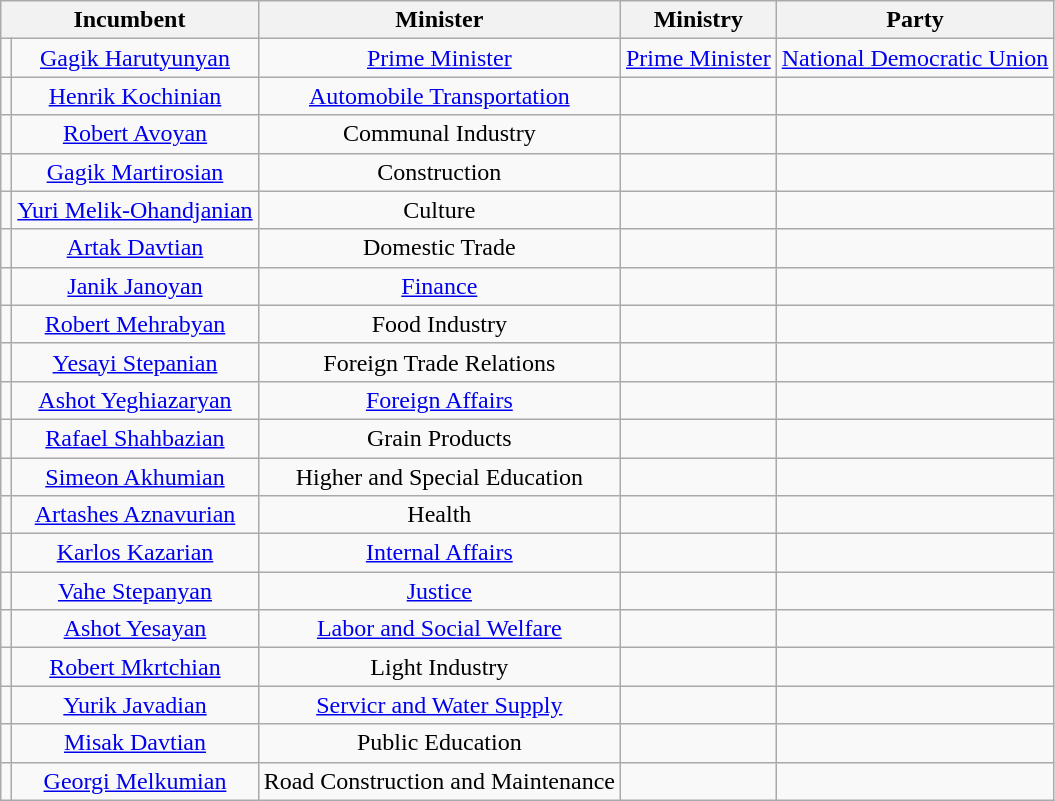<table class="wikitable" style="text-align: center;">
<tr>
<th colspan=2>Incumbent</th>
<th>Minister</th>
<th>Ministry</th>
<th>Party</th>
</tr>
<tr>
<td></td>
<td><a href='#'>Gagik Harutyunyan</a></td>
<td><a href='#'>Prime Minister</a><br></td>
<td><a href='#'>Prime Minister</a></td>
<td><a href='#'>National Democratic Union</a></td>
</tr>
<tr>
<td></td>
<td><a href='#'>Henrik Kochinian</a></td>
<td><a href='#'>Automobile Transportation</a></td>
<td></td>
<td></td>
</tr>
<tr>
<td></td>
<td><a href='#'>Robert Avoyan</a></td>
<td>Communal Industry</td>
<td></td>
<td></td>
</tr>
<tr>
<td></td>
<td><a href='#'>Gagik Martirosian</a></td>
<td>Construction</td>
<td></td>
<td></td>
</tr>
<tr>
<td></td>
<td><a href='#'>Yuri Melik-Ohandjanian</a></td>
<td>Culture</td>
<td></td>
<td></td>
</tr>
<tr>
<td></td>
<td><a href='#'>Artak Davtian</a></td>
<td>Domestic Trade</td>
<td></td>
<td></td>
</tr>
<tr>
<td></td>
<td><a href='#'>Janik Janoyan</a></td>
<td><a href='#'>Finance</a></td>
<td></td>
<td></td>
</tr>
<tr>
<td></td>
<td><a href='#'>Robert Mehrabyan</a></td>
<td>Food Industry</td>
<td></td>
<td></td>
</tr>
<tr>
<td></td>
<td><a href='#'>Yesayi Stepanian</a></td>
<td>Foreign Trade Relations</td>
<td></td>
<td></td>
</tr>
<tr>
<td></td>
<td><a href='#'>Ashot Yeghiazaryan</a></td>
<td><a href='#'>Foreign Affairs</a></td>
<td></td>
<td></td>
</tr>
<tr>
<td></td>
<td><a href='#'>Rafael Shahbazian</a></td>
<td>Grain Products</td>
<td></td>
<td></td>
</tr>
<tr>
<td></td>
<td><a href='#'>Simeon Akhumian</a></td>
<td>Higher and Special Education</td>
<td></td>
<td></td>
</tr>
<tr>
<td></td>
<td><a href='#'>Artashes Aznavurian</a></td>
<td>Health</td>
<td></td>
<td></td>
</tr>
<tr>
<td></td>
<td><a href='#'>Karlos Kazarian</a></td>
<td><a href='#'>Internal Affairs</a></td>
<td></td>
<td></td>
</tr>
<tr>
<td></td>
<td><a href='#'>Vahe Stepanyan</a></td>
<td><a href='#'>Justice</a></td>
<td></td>
<td></td>
</tr>
<tr>
<td></td>
<td><a href='#'>Ashot Yesayan</a></td>
<td><a href='#'>Labor and Social Welfare</a></td>
<td></td>
<td></td>
</tr>
<tr>
<td></td>
<td><a href='#'>Robert Mkrtchian</a></td>
<td>Light Industry</td>
<td></td>
<td></td>
</tr>
<tr>
<td></td>
<td><a href='#'>Yurik Javadian</a></td>
<td><a href='#'>Servicr and Water Supply</a></td>
<td></td>
<td></td>
</tr>
<tr>
<td></td>
<td><a href='#'>Misak Davtian</a></td>
<td>Public Education</td>
<td></td>
<td></td>
</tr>
<tr>
<td></td>
<td><a href='#'>Georgi Melkumian</a></td>
<td>Road Construction and Maintenance</td>
<td></td>
<td></td>
</tr>
</table>
